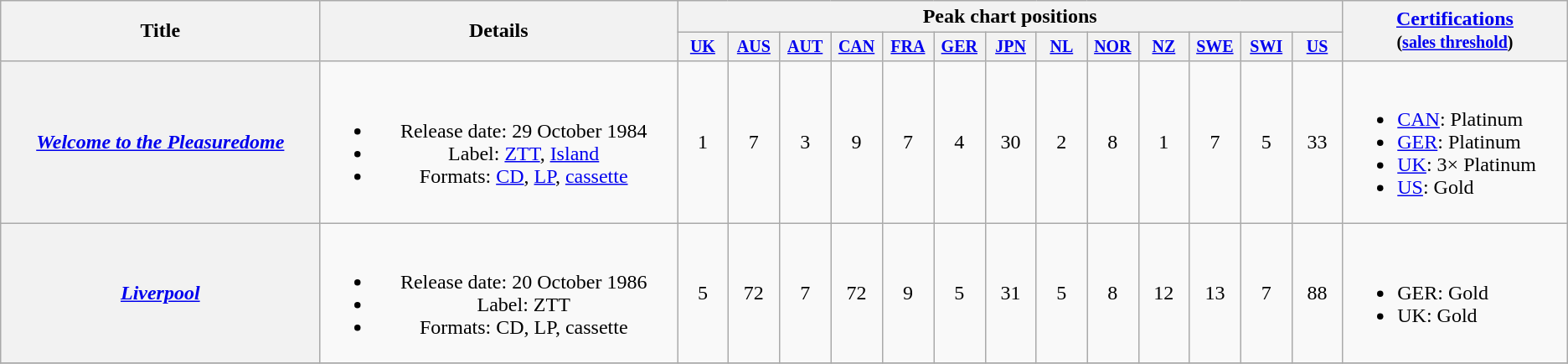<table class="wikitable plainrowheaders" style="text-align:center;">
<tr>
<th rowspan="2" style="width:16em;">Title</th>
<th rowspan="2" style="width:18em;">Details</th>
<th colspan="13">Peak chart positions</th>
<th rowspan="2" style="width:11em;"><a href='#'>Certifications</a><br><small>(<a href='#'>sales threshold</a>)</small></th>
</tr>
<tr style="font-size:smaller;">
<th width="35"><a href='#'>UK</a><br></th>
<th width="35"><a href='#'>AUS</a><br></th>
<th width="35"><a href='#'>AUT</a><br></th>
<th width="35"><a href='#'>CAN</a><br></th>
<th width="35"><a href='#'>FRA</a><br></th>
<th width="35"><a href='#'>GER</a><br></th>
<th width="35"><a href='#'>JPN</a><br></th>
<th width="35"><a href='#'>NL</a><br></th>
<th width="35"><a href='#'>NOR</a><br></th>
<th width="35"><a href='#'>NZ</a><br></th>
<th width="35"><a href='#'>SWE</a><br></th>
<th width="35"><a href='#'>SWI</a><br></th>
<th width="35"><a href='#'>US</a><br></th>
</tr>
<tr>
<th scope="row"><em><a href='#'>Welcome to the Pleasuredome</a></em></th>
<td><br><ul><li>Release date: 29 October 1984</li><li>Label: <a href='#'>ZTT</a>, <a href='#'>Island</a></li><li>Formats: <a href='#'>CD</a>, <a href='#'>LP</a>, <a href='#'>cassette</a></li></ul></td>
<td>1</td>
<td>7</td>
<td>3</td>
<td>9</td>
<td>7</td>
<td>4</td>
<td>30</td>
<td>2</td>
<td>8</td>
<td>1</td>
<td>7</td>
<td>5</td>
<td>33</td>
<td align="left"><br><ul><li><a href='#'>CAN</a>: Platinum</li><li><a href='#'>GER</a>: Platinum</li><li><a href='#'>UK</a>: 3× Platinum</li><li><a href='#'>US</a>: Gold</li></ul></td>
</tr>
<tr>
<th scope="row"><em><a href='#'>Liverpool</a></em></th>
<td><br><ul><li>Release date: 20 October 1986</li><li>Label: ZTT</li><li>Formats: CD, LP, cassette</li></ul></td>
<td>5</td>
<td>72</td>
<td>7</td>
<td>72</td>
<td>9</td>
<td>5</td>
<td>31</td>
<td>5</td>
<td>8</td>
<td>12</td>
<td>13</td>
<td>7</td>
<td>88</td>
<td align="left"><br><ul><li>GER: Gold</li><li>UK: Gold</li></ul></td>
</tr>
<tr>
</tr>
</table>
